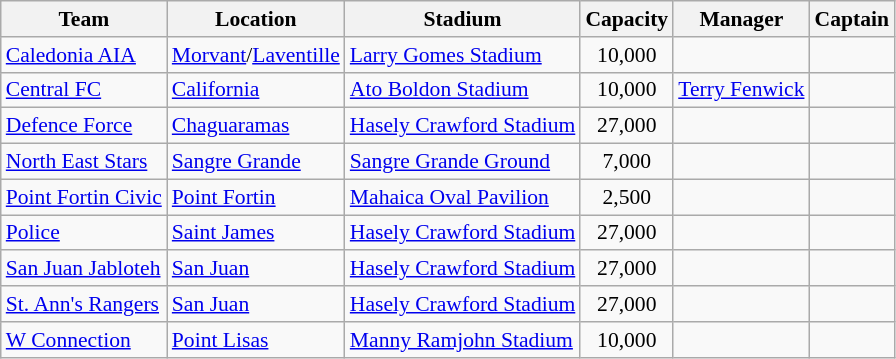<table class="sortable wikitable" style="font-size:90%;">
<tr>
<th>Team</th>
<th>Location</th>
<th>Stadium</th>
<th>Capacity</th>
<th>Manager</th>
<th>Captain</th>
</tr>
<tr>
<td><a href='#'>Caledonia AIA</a></td>
<td><a href='#'>Morvant</a>/<a href='#'>Laventille</a></td>
<td><a href='#'>Larry Gomes Stadium</a></td>
<td align=center>10,000</td>
<td> </td>
<td> </td>
</tr>
<tr>
<td><a href='#'>Central FC</a></td>
<td><a href='#'>California</a></td>
<td><a href='#'>Ato Boldon Stadium</a></td>
<td align=center>10,000</td>
<td> <a href='#'>Terry Fenwick</a></td>
<td> </td>
</tr>
<tr>
<td><a href='#'>Defence Force</a></td>
<td><a href='#'>Chaguaramas</a></td>
<td><a href='#'>Hasely Crawford Stadium</a></td>
<td align=center>27,000</td>
<td> </td>
<td> </td>
</tr>
<tr>
<td><a href='#'>North East Stars</a></td>
<td><a href='#'>Sangre Grande</a></td>
<td><a href='#'>Sangre Grande Ground</a></td>
<td align=center>7,000</td>
<td> </td>
<td> </td>
</tr>
<tr>
<td><a href='#'>Point Fortin Civic</a></td>
<td><a href='#'>Point Fortin</a></td>
<td><a href='#'>Mahaica Oval Pavilion</a></td>
<td align=center>2,500</td>
<td> </td>
<td> </td>
</tr>
<tr>
<td><a href='#'>Police</a></td>
<td><a href='#'>Saint James</a></td>
<td><a href='#'>Hasely Crawford Stadium</a></td>
<td align=center>27,000</td>
<td> </td>
<td> </td>
</tr>
<tr>
<td><a href='#'>San Juan Jabloteh</a></td>
<td><a href='#'>San Juan</a></td>
<td><a href='#'>Hasely Crawford Stadium</a></td>
<td align=center>27,000</td>
<td> </td>
<td> </td>
</tr>
<tr>
<td><a href='#'>St. Ann's Rangers</a></td>
<td><a href='#'>San Juan</a></td>
<td><a href='#'>Hasely Crawford Stadium</a></td>
<td align=center>27,000</td>
<td> </td>
<td> </td>
</tr>
<tr>
<td><a href='#'>W Connection</a></td>
<td><a href='#'>Point Lisas</a></td>
<td><a href='#'>Manny Ramjohn Stadium</a></td>
<td align=center>10,000</td>
<td> </td>
<td> </td>
</tr>
</table>
